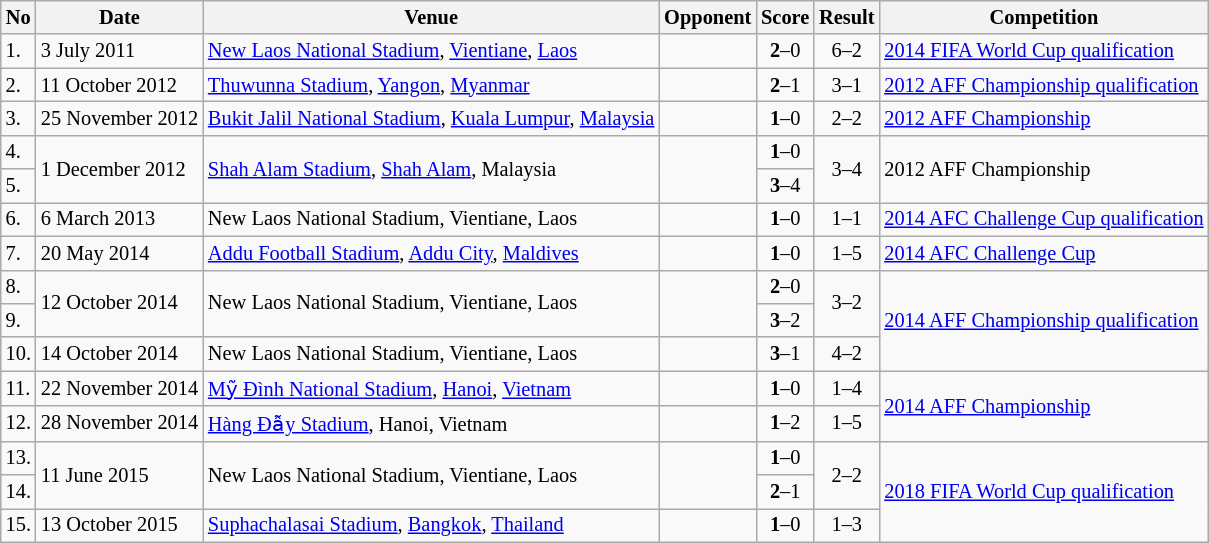<table class="wikitable" style="font-size:85%;">
<tr>
<th>No</th>
<th>Date</th>
<th>Venue</th>
<th>Opponent</th>
<th>Score</th>
<th>Result</th>
<th>Competition</th>
</tr>
<tr>
<td>1.</td>
<td>3 July 2011</td>
<td><a href='#'>New Laos National Stadium</a>, <a href='#'>Vientiane</a>, <a href='#'>Laos</a></td>
<td></td>
<td align=center><strong>2</strong>–0</td>
<td align=center>6–2</td>
<td><a href='#'>2014 FIFA World Cup qualification</a></td>
</tr>
<tr>
<td>2.</td>
<td>11 October 2012</td>
<td><a href='#'>Thuwunna Stadium</a>, <a href='#'>Yangon</a>, <a href='#'>Myanmar</a></td>
<td></td>
<td align=center><strong>2</strong>–1</td>
<td align=center>3–1</td>
<td><a href='#'>2012 AFF Championship qualification</a></td>
</tr>
<tr>
<td>3.</td>
<td>25 November 2012</td>
<td><a href='#'>Bukit Jalil National Stadium</a>, <a href='#'>Kuala Lumpur</a>, <a href='#'>Malaysia</a></td>
<td></td>
<td align=center><strong>1</strong>–0</td>
<td align=center>2–2</td>
<td><a href='#'>2012 AFF Championship</a></td>
</tr>
<tr>
<td>4.</td>
<td rowspan=2>1 December 2012</td>
<td rowspan=2><a href='#'>Shah Alam Stadium</a>, <a href='#'>Shah Alam</a>, Malaysia</td>
<td rowspan=2></td>
<td align=center><strong>1</strong>–0</td>
<td rowspan="2" style="text-align:center">3–4</td>
<td rowspan=2>2012 AFF Championship</td>
</tr>
<tr>
<td>5.</td>
<td align=center><strong>3</strong>–4</td>
</tr>
<tr>
<td>6.</td>
<td>6 March 2013</td>
<td>New Laos National Stadium, Vientiane, Laos</td>
<td></td>
<td align=center><strong>1</strong>–0</td>
<td align=center>1–1</td>
<td><a href='#'>2014 AFC Challenge Cup qualification</a></td>
</tr>
<tr>
<td>7.</td>
<td>20 May 2014</td>
<td><a href='#'>Addu Football Stadium</a>, <a href='#'>Addu City</a>, <a href='#'>Maldives</a></td>
<td></td>
<td align=center><strong>1</strong>–0</td>
<td align=center>1–5</td>
<td><a href='#'>2014 AFC Challenge Cup</a></td>
</tr>
<tr>
<td>8.</td>
<td rowspan=2>12 October 2014</td>
<td rowspan=2>New Laos National Stadium, Vientiane, Laos</td>
<td rowspan=2></td>
<td align=center><strong>2</strong>–0</td>
<td rowspan="2" style="text-align:center">3–2</td>
<td rowspan="3"><a href='#'>2014 AFF Championship qualification</a></td>
</tr>
<tr>
<td>9.</td>
<td align=center><strong>3</strong>–2</td>
</tr>
<tr>
<td>10.</td>
<td>14 October 2014</td>
<td>New Laos National Stadium, Vientiane, Laos</td>
<td></td>
<td align=center><strong>3</strong>–1</td>
<td align=center>4–2</td>
</tr>
<tr>
<td>11.</td>
<td>22 November 2014</td>
<td><a href='#'>Mỹ Đình National Stadium</a>, <a href='#'>Hanoi</a>, <a href='#'>Vietnam</a></td>
<td></td>
<td align=center><strong>1</strong>–0</td>
<td align=center>1–4</td>
<td rowspan="2"><a href='#'>2014 AFF Championship</a></td>
</tr>
<tr>
<td>12.</td>
<td>28 November 2014</td>
<td><a href='#'>Hàng Đẫy Stadium</a>, Hanoi, Vietnam</td>
<td></td>
<td align=center><strong>1</strong>–2</td>
<td align=center>1–5</td>
</tr>
<tr>
<td>13.</td>
<td rowspan=2>11 June 2015</td>
<td rowspan=2>New Laos National Stadium, Vientiane, Laos</td>
<td rowspan=2></td>
<td align=center><strong>1</strong>–0</td>
<td rowspan="2" style="text-align:center">2–2</td>
<td rowspan="3"><a href='#'>2018 FIFA World Cup qualification</a></td>
</tr>
<tr>
<td>14.</td>
<td align=center><strong>2</strong>–1</td>
</tr>
<tr>
<td>15.</td>
<td>13 October 2015</td>
<td><a href='#'>Suphachalasai Stadium</a>, <a href='#'>Bangkok</a>, <a href='#'>Thailand</a></td>
<td></td>
<td align=center><strong>1</strong>–0</td>
<td align=center>1–3</td>
</tr>
</table>
